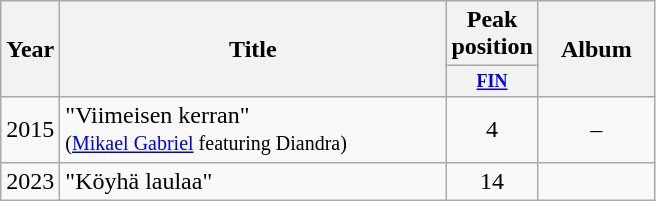<table class="wikitable">
<tr>
<th align="center" rowspan="2" width="10">Year</th>
<th align="center" rowspan="2" width="250">Title</th>
<th align="center" colspan="1" width="20">Peak position</th>
<th align="center" rowspan="2" width="70">Album</th>
</tr>
<tr>
<th scope="col" style="width:3em;font-size:75%;"><a href='#'>FIN</a><br></th>
</tr>
<tr>
<td style="text-align:center">2015</td>
<td>"Viimeisen kerran"<br><small>(<a href='#'>Mikael Gabriel</a> featuring Diandra)</small></td>
<td style="text-align:center;">4</td>
<td style="text-align:center;">–</td>
</tr>
<tr>
<td style="text-align:center">2023</td>
<td>"Köyhä laulaa"<br></td>
<td style="text-align:center;">14<br></td>
<td></td>
</tr>
</table>
